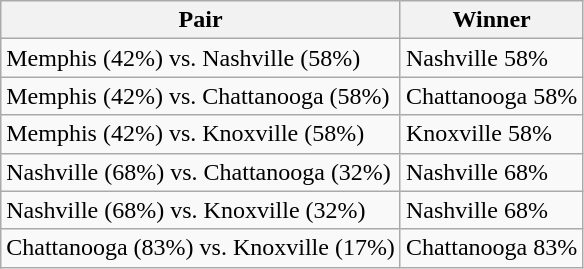<table class="wikitable sortable">
<tr>
<th>Pair</th>
<th>Winner</th>
</tr>
<tr>
<td>Memphis (42%) vs. Nashville (58%)</td>
<td>Nashville 58%</td>
</tr>
<tr>
<td>Memphis (42%) vs. Chattanooga (58%)</td>
<td>Chattanooga 58%</td>
</tr>
<tr>
<td>Memphis (42%) vs. Knoxville (58%)</td>
<td>Knoxville 58%</td>
</tr>
<tr>
<td>Nashville (68%) vs. Chattanooga (32%)</td>
<td>Nashville 68%</td>
</tr>
<tr>
<td>Nashville (68%) vs. Knoxville (32%)</td>
<td>Nashville 68%</td>
</tr>
<tr>
<td>Chattanooga (83%) vs. Knoxville (17%)</td>
<td>Chattanooga 83%</td>
</tr>
</table>
